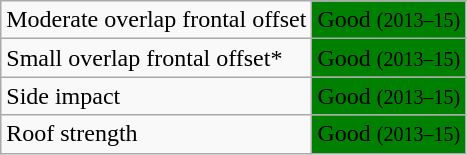<table class="wikitable">
<tr>
<td>Moderate overlap frontal offset</td>
<td style="background: green">Good <small>(2013–15)</small></td>
</tr>
<tr>
<td>Small overlap frontal offset*</td>
<td style="background: green">Good <small>(2013–15)</small></td>
</tr>
<tr>
<td>Side impact</td>
<td style="background: green">Good <small>(2013–15)</small></td>
</tr>
<tr>
<td>Roof strength</td>
<td style="background: green">Good <small>(2013–15)</small></td>
</tr>
</table>
